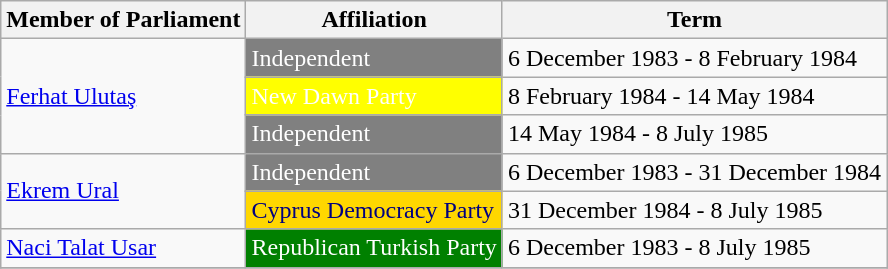<table class="wikitable">
<tr>
<th>Member of Parliament</th>
<th>Affiliation</th>
<th>Term</th>
</tr>
<tr>
<td rowspan=3><a href='#'>Ferhat Ulutaş</a></td>
<td style="background:gray; color:white">Independent</td>
<td>6 December 1983 - 8 February 1984</td>
</tr>
<tr>
<td style="background:#FFFF00; color:white">New Dawn Party</td>
<td>8 February 1984 - 14 May 1984</td>
</tr>
<tr>
<td style="background:gray; color:white">Independent</td>
<td>14 May 1984 - 8 July 1985</td>
</tr>
<tr>
<td rowspan=2><a href='#'>Ekrem Ural</a></td>
<td style="background:grey; color:white">Independent</td>
<td>6 December 1983 - 31 December 1984</td>
</tr>
<tr>
<td style="background:gold; color:navy">Cyprus Democracy Party</td>
<td>31 December 1984 - 8 July 1985</td>
</tr>
<tr>
<td><a href='#'>Naci Talat Usar</a></td>
<td style="background:#008000; color:white">Republican Turkish Party</td>
<td>6 December 1983 - 8 July 1985</td>
</tr>
<tr>
</tr>
</table>
